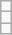<table class="wikitable">
<tr>
<td></td>
</tr>
<tr>
<td></td>
</tr>
<tr>
<td></td>
</tr>
</table>
